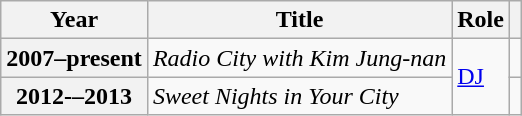<table class="wikitable plainrowheaders sortable">
<tr>
<th scope="col">Year</th>
<th scope="col">Title</th>
<th scope="col">Role</th>
<th scope="col" class="unsortable"></th>
</tr>
<tr>
<th scope="row">2007–present</th>
<td><em>Radio City with Kim Jung-nan</em></td>
<td rowspan="2"><a href='#'>DJ</a></td>
<td style="text-align:center"></td>
</tr>
<tr>
<th scope="row">2012-–2013</th>
<td><em>Sweet Nights in Your City</em></td>
<td></td>
</tr>
</table>
